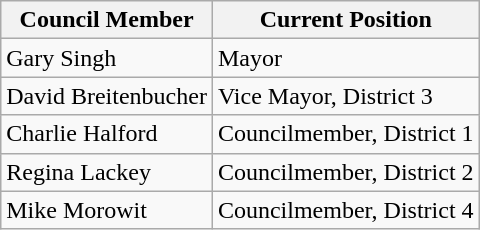<table class="wikitable">
<tr>
<th>Council Member</th>
<th>Current Position</th>
</tr>
<tr>
<td>Gary Singh</td>
<td>Mayor</td>
</tr>
<tr>
<td>David Breitenbucher</td>
<td>Vice Mayor, District 3</td>
</tr>
<tr>
<td>Charlie Halford</td>
<td>Councilmember, District 1</td>
</tr>
<tr>
<td>Regina Lackey</td>
<td>Councilmember, District 2</td>
</tr>
<tr>
<td>Mike Morowit</td>
<td>Councilmember, District 4</td>
</tr>
</table>
